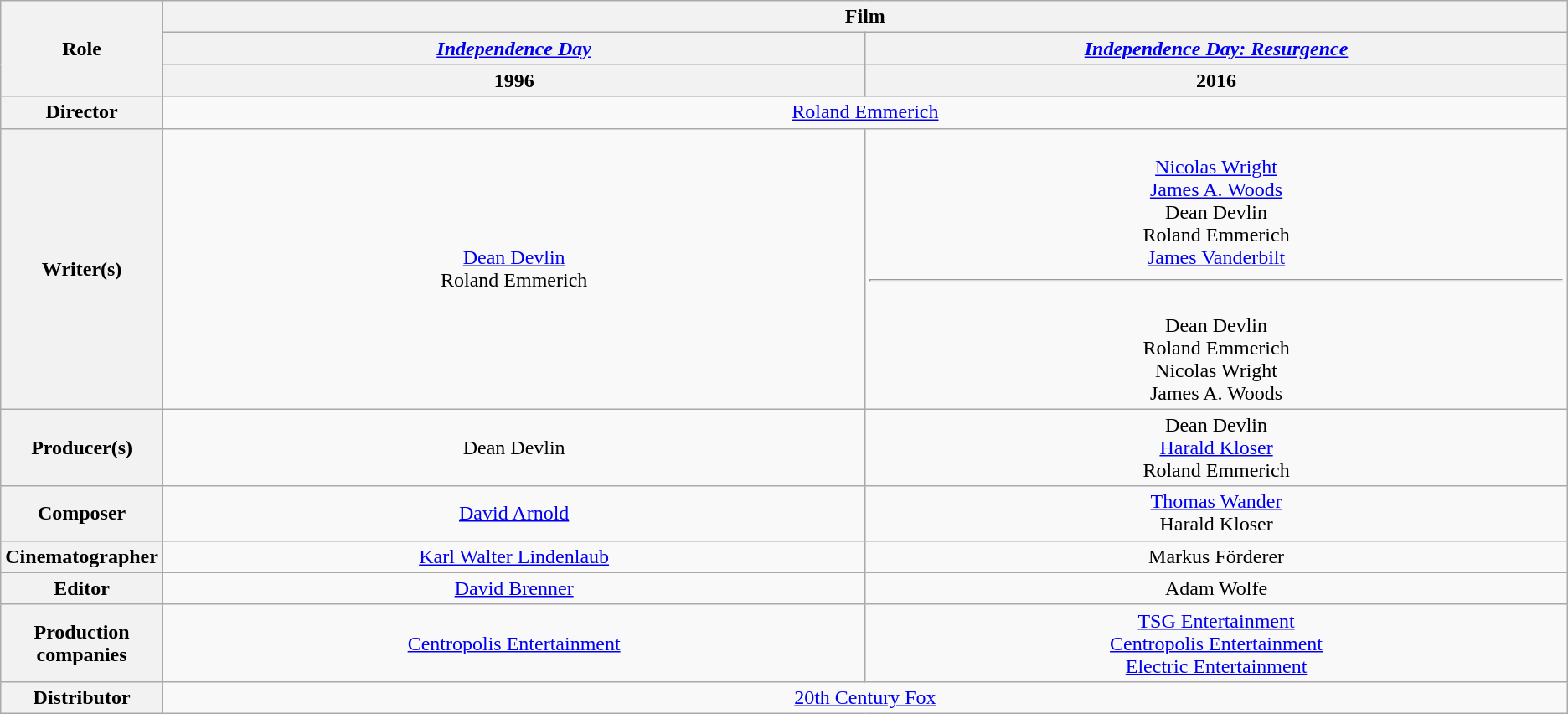<table class="wikitable" style="text-align:center;" "width:10%;">
<tr>
<th rowspan="3">Role</th>
<th colspan="2">Film</th>
</tr>
<tr>
<th style="width:45%;"><em><a href='#'>Independence Day</a></em></th>
<th style="width:45%;"><em><a href='#'>Independence Day: Resurgence</a></em></th>
</tr>
<tr>
<th>1996</th>
<th>2016</th>
</tr>
<tr>
<th>Director</th>
<td colspan="2"><a href='#'>Roland Emmerich</a></td>
</tr>
<tr>
<th>Writer(s)</th>
<td><a href='#'>Dean Devlin</a><br>Roland Emmerich</td>
<td><br><a href='#'>Nicolas Wright</a><br><a href='#'>James A. Woods</a><br>Dean Devlin<br>Roland Emmerich<br><a href='#'>James Vanderbilt</a><hr><br>Dean Devlin<br>Roland Emmerich<br>Nicolas Wright<br>James A. Woods</td>
</tr>
<tr>
<th>Producer(s)</th>
<td>Dean Devlin</td>
<td>Dean Devlin<br><a href='#'>Harald Kloser</a><br>Roland Emmerich</td>
</tr>
<tr>
<th>Composer</th>
<td><a href='#'>David Arnold</a></td>
<td><a href='#'>Thomas Wander</a><br>Harald Kloser</td>
</tr>
<tr>
<th>Cinematographer</th>
<td><a href='#'>Karl Walter Lindenlaub</a></td>
<td>Markus Förderer</td>
</tr>
<tr>
<th>Editor</th>
<td><a href='#'>David Brenner</a></td>
<td>Adam Wolfe</td>
</tr>
<tr>
<th>Production companies</th>
<td><a href='#'>Centropolis Entertainment</a></td>
<td><a href='#'>TSG Entertainment</a><br><a href='#'>Centropolis Entertainment</a><br><a href='#'>Electric Entertainment</a></td>
</tr>
<tr>
<th>Distributor</th>
<td colspan="2"><a href='#'>20th Century Fox</a></td>
</tr>
</table>
